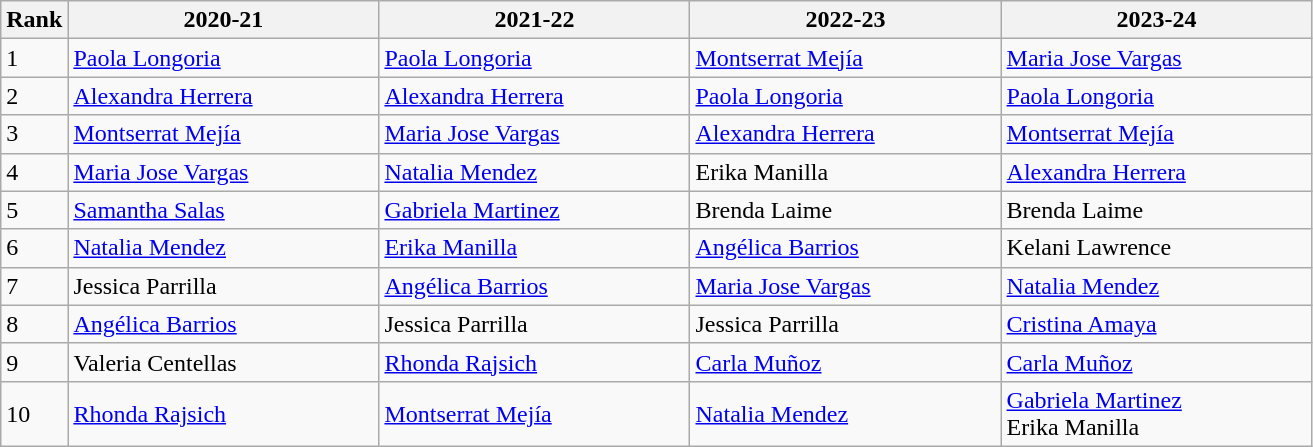<table class="wikitable" border="1">
<tr>
<th>Rank</th>
<th width="200">2020-21</th>
<th width="200">2021-22</th>
<th width="200">2022-23</th>
<th width="200">2023-24</th>
</tr>
<tr>
<td>1</td>
<td> <a href='#'>Paola Longoria</a></td>
<td> <a href='#'>Paola Longoria</a></td>
<td> <a href='#'>Montserrat Mejía</a></td>
<td> <a href='#'>Maria Jose Vargas</a></td>
</tr>
<tr>
<td>2</td>
<td> <a href='#'>Alexandra Herrera</a></td>
<td> <a href='#'>Alexandra Herrera</a></td>
<td> <a href='#'>Paola Longoria</a></td>
<td> <a href='#'>Paola Longoria</a></td>
</tr>
<tr>
<td>3</td>
<td> <a href='#'>Montserrat Mejía</a></td>
<td> <a href='#'>Maria Jose Vargas</a></td>
<td> <a href='#'>Alexandra Herrera</a></td>
<td> <a href='#'>Montserrat Mejía</a></td>
</tr>
<tr>
<td>4</td>
<td> <a href='#'>Maria Jose Vargas</a></td>
<td> <a href='#'>Natalia Mendez</a></td>
<td> Erika Manilla</td>
<td> <a href='#'>Alexandra Herrera</a></td>
</tr>
<tr>
<td>5</td>
<td> <a href='#'>Samantha Salas</a></td>
<td> <a href='#'>Gabriela Martinez</a></td>
<td> Brenda Laime</td>
<td> Brenda Laime</td>
</tr>
<tr>
<td>6</td>
<td> <a href='#'>Natalia Mendez</a></td>
<td> <a href='#'>Erika Manilla</a></td>
<td> <a href='#'>Angélica Barrios</a></td>
<td> Kelani Lawrence</td>
</tr>
<tr>
<td>7</td>
<td> Jessica Parrilla</td>
<td> <a href='#'>Angélica Barrios</a></td>
<td> <a href='#'>Maria Jose Vargas</a></td>
<td> <a href='#'>Natalia Mendez</a></td>
</tr>
<tr>
<td>8</td>
<td> <a href='#'>Angélica Barrios</a></td>
<td> Jessica Parrilla</td>
<td> Jessica Parrilla</td>
<td> <a href='#'>Cristina Amaya</a></td>
</tr>
<tr>
<td>9</td>
<td> Valeria Centellas</td>
<td> <a href='#'>Rhonda Rajsich</a></td>
<td> <a href='#'>Carla Muñoz</a></td>
<td> <a href='#'>Carla Muñoz</a></td>
</tr>
<tr>
<td>10</td>
<td> <a href='#'>Rhonda Rajsich</a></td>
<td> <a href='#'>Montserrat Mejía</a></td>
<td> <a href='#'>Natalia Mendez</a></td>
<td> <a href='#'>Gabriela Martinez</a><br> Erika Manilla</td>
</tr>
</table>
